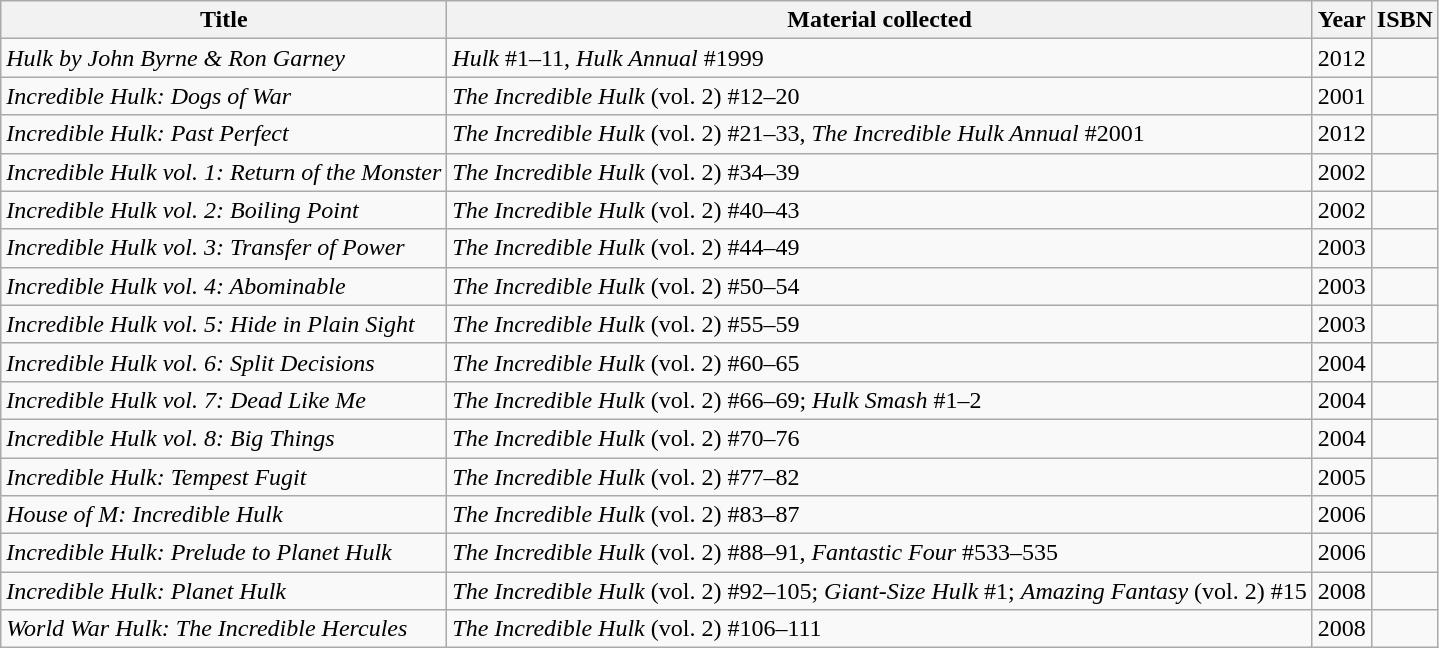<table class="wikitable sortable">
<tr>
<th>Title</th>
<th>Material collected</th>
<th>Year</th>
<th>ISBN</th>
</tr>
<tr>
<td><em>Hulk by John Byrne & Ron Garney</em></td>
<td><em>Hulk</em> #1–11, <em>Hulk Annual</em> #1999</td>
<td>2012</td>
<td></td>
</tr>
<tr>
<td><em>Incredible Hulk: Dogs of War</em></td>
<td><em>The Incredible Hulk</em> (vol. 2) #12–20</td>
<td>2001</td>
<td></td>
</tr>
<tr>
<td><em>Incredible Hulk: Past Perfect</em></td>
<td><em>The Incredible Hulk</em> (vol. 2) #21–33, <em>The Incredible Hulk Annual</em> #2001</td>
<td>2012</td>
<td></td>
</tr>
<tr>
<td><em>Incredible Hulk vol. 1: Return of the Monster</em></td>
<td><em>The Incredible Hulk</em> (vol. 2) #34–39</td>
<td>2002</td>
<td></td>
</tr>
<tr>
<td><em>Incredible Hulk vol. 2: Boiling Point</em></td>
<td><em>The Incredible Hulk</em> (vol. 2) #40–43</td>
<td>2002</td>
<td></td>
</tr>
<tr>
<td><em>Incredible Hulk vol. 3: Transfer of Power</em></td>
<td><em>The Incredible Hulk</em> (vol. 2) #44–49</td>
<td>2003</td>
<td></td>
</tr>
<tr>
<td><em>Incredible Hulk vol. 4: Abominable</em></td>
<td><em>The Incredible Hulk</em> (vol. 2) #50–54</td>
<td>2003</td>
<td></td>
</tr>
<tr>
<td><em>Incredible Hulk vol. 5: Hide in Plain Sight</em></td>
<td><em>The Incredible Hulk</em> (vol. 2) #55–59</td>
<td>2003</td>
<td></td>
</tr>
<tr>
<td><em>Incredible Hulk vol. 6: Split Decisions</em></td>
<td><em>The Incredible Hulk</em> (vol. 2) #60–65</td>
<td>2004</td>
<td></td>
</tr>
<tr>
<td><em>Incredible Hulk vol. 7: Dead Like Me</em></td>
<td><em>The Incredible Hulk</em> (vol. 2) #66–69; <em>Hulk Smash</em> #1–2</td>
<td>2004</td>
<td></td>
</tr>
<tr>
<td><em>Incredible Hulk vol. 8: Big Things</em></td>
<td><em>The Incredible Hulk</em> (vol. 2) #70–76</td>
<td>2004</td>
<td></td>
</tr>
<tr>
<td><em>Incredible Hulk: Tempest Fugit</em></td>
<td><em>The Incredible Hulk</em> (vol. 2) #77–82</td>
<td>2005</td>
<td></td>
</tr>
<tr>
<td><em>House of M: Incredible Hulk</em></td>
<td><em>The Incredible Hulk</em> (vol. 2) #83–87</td>
<td>2006</td>
<td></td>
</tr>
<tr>
<td><em>Incredible Hulk: Prelude to Planet Hulk</em></td>
<td><em>The Incredible Hulk</em> (vol. 2) #88–91, <em>Fantastic Four</em> #533–535</td>
<td>2006</td>
<td></td>
</tr>
<tr>
<td><em>Incredible Hulk: Planet Hulk</em></td>
<td><em>The Incredible Hulk</em> (vol. 2) #92–105; <em>Giant-Size Hulk</em> #1; <em>Amazing Fantasy</em> (vol. 2) #15</td>
<td>2008</td>
<td></td>
</tr>
<tr>
<td><em>World War Hulk: The Incredible Hercules</em></td>
<td><em>The Incredible Hulk</em> (vol. 2) #106–111</td>
<td>2008</td>
<td></td>
</tr>
</table>
